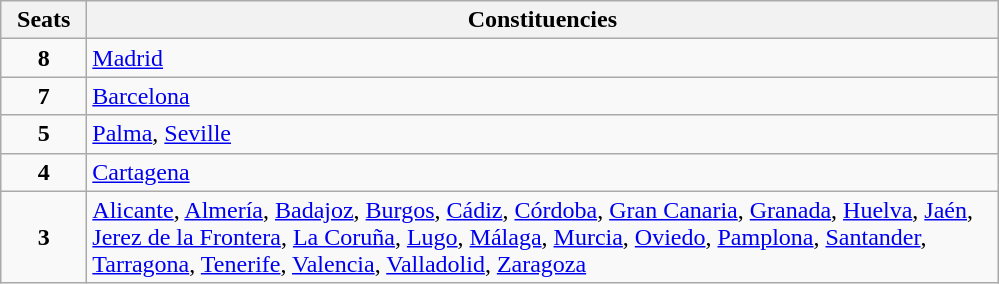<table class="wikitable" style="text-align:left;">
<tr>
<th width="50">Seats</th>
<th width="600">Constituencies</th>
</tr>
<tr>
<td align="center"><strong>8</strong></td>
<td><a href='#'>Madrid</a></td>
</tr>
<tr>
<td align="center"><strong>7</strong></td>
<td><a href='#'>Barcelona</a></td>
</tr>
<tr>
<td align="center"><strong>5</strong></td>
<td><a href='#'>Palma</a>, <a href='#'>Seville</a></td>
</tr>
<tr>
<td align="center"><strong>4</strong></td>
<td><a href='#'>Cartagena</a></td>
</tr>
<tr>
<td align="center"><strong>3</strong></td>
<td><a href='#'>Alicante</a>, <a href='#'>Almería</a>, <a href='#'>Badajoz</a>, <a href='#'>Burgos</a>, <a href='#'>Cádiz</a>, <a href='#'>Córdoba</a>, <a href='#'>Gran Canaria</a>, <a href='#'>Granada</a>, <a href='#'>Huelva</a>, <a href='#'>Jaén</a>, <a href='#'>Jerez de la Frontera</a>, <a href='#'>La Coruña</a>, <a href='#'>Lugo</a>, <a href='#'>Málaga</a>, <a href='#'>Murcia</a>, <a href='#'>Oviedo</a>, <a href='#'>Pamplona</a>, <a href='#'>Santander</a>, <a href='#'>Tarragona</a>, <a href='#'>Tenerife</a>, <a href='#'>Valencia</a>, <a href='#'>Valladolid</a>, <a href='#'>Zaragoza</a></td>
</tr>
</table>
